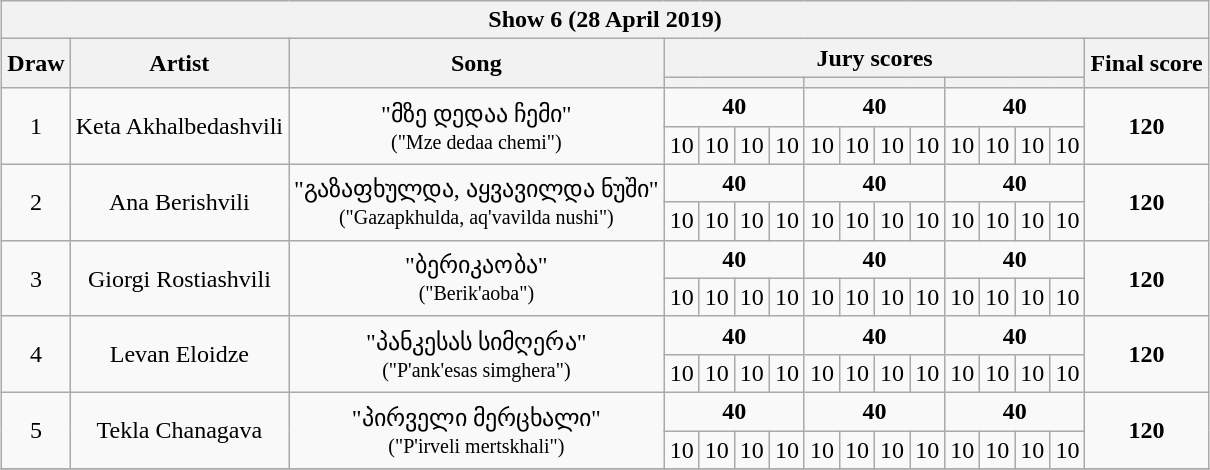<table class="sortable wikitable" style="text-align:center;margin:1em auto 1em auto">
<tr>
<th colspan=16>Show 6 (28 April 2019)</th>
</tr>
<tr>
<th rowspan="2">Draw</th>
<th rowspan="2">Artist</th>
<th rowspan="2">Song</th>
<th colspan="12">Jury scores</th>
<th rowspan="2">Final score</th>
</tr>
<tr>
<th colspan="4"><small></small></th>
<th colspan="4"><small></small></th>
<th colspan="4"><small></small></th>
</tr>
<tr>
<td rowspan=2>1</td>
<td rowspan=2>Keta Akhalbedashvili</td>
<td rowspan=2>"მზე დედაა ჩემი"<br><small>("Mze dedaa chemi")</small></td>
<td colspan=4><strong>40</strong></td>
<td colspan=4><strong>40</strong></td>
<td colspan=4><strong>40</strong></td>
<td rowspan=2><strong>120</strong></td>
</tr>
<tr>
<td>10</td>
<td>10</td>
<td>10</td>
<td>10</td>
<td>10</td>
<td>10</td>
<td>10</td>
<td>10</td>
<td>10</td>
<td>10</td>
<td>10</td>
<td>10</td>
</tr>
<tr>
<td rowspan=2>2</td>
<td rowspan=2>Ana Berishvili</td>
<td rowspan=2>"გაზაფხულდა, აყვავილდა ნუში"<br><small>("Gazapkhulda, aq'vavilda nushi")</small></td>
<td colspan=4><strong>40</strong></td>
<td colspan=4><strong>40</strong></td>
<td colspan=4><strong>40</strong></td>
<td rowspan=2><strong>120</strong></td>
</tr>
<tr>
<td>10</td>
<td>10</td>
<td>10</td>
<td>10</td>
<td>10</td>
<td>10</td>
<td>10</td>
<td>10</td>
<td>10</td>
<td>10</td>
<td>10</td>
<td>10</td>
</tr>
<tr>
<td rowspan=2>3</td>
<td rowspan=2>Giorgi Rostiashvili</td>
<td rowspan=2>"ბერიკაობა"<br><small>("Berik'aoba")</small></td>
<td colspan=4><strong>40</strong></td>
<td colspan=4><strong>40</strong></td>
<td colspan=4><strong>40</strong></td>
<td rowspan=2><strong>120</strong></td>
</tr>
<tr>
<td>10</td>
<td>10</td>
<td>10</td>
<td>10</td>
<td>10</td>
<td>10</td>
<td>10</td>
<td>10</td>
<td>10</td>
<td>10</td>
<td>10</td>
<td>10</td>
</tr>
<tr>
<td rowspan=2>4</td>
<td rowspan=2>Levan Eloidze</td>
<td rowspan=2>"პანკესას სიმღერა"<br><small>("P'ank'esas simghera")</small></td>
<td colspan=4><strong>40</strong></td>
<td colspan=4><strong>40</strong></td>
<td colspan=4><strong>40</strong></td>
<td rowspan=2><strong>120</strong></td>
</tr>
<tr>
<td>10</td>
<td>10</td>
<td>10</td>
<td>10</td>
<td>10</td>
<td>10</td>
<td>10</td>
<td>10</td>
<td>10</td>
<td>10</td>
<td>10</td>
<td>10</td>
</tr>
<tr>
<td rowspan=2>5</td>
<td rowspan=2>Tekla Chanagava</td>
<td rowspan=2>"პირველი მერცხალი"<br><small>("P'irveli mertskhali")</small></td>
<td colspan=4><strong>40</strong></td>
<td colspan=4><strong>40</strong></td>
<td colspan=4><strong>40</strong></td>
<td rowspan=2><strong>120</strong></td>
</tr>
<tr>
<td>10</td>
<td>10</td>
<td>10</td>
<td>10</td>
<td>10</td>
<td>10</td>
<td>10</td>
<td>10</td>
<td>10</td>
<td>10</td>
<td>10</td>
<td>10</td>
</tr>
<tr>
</tr>
</table>
